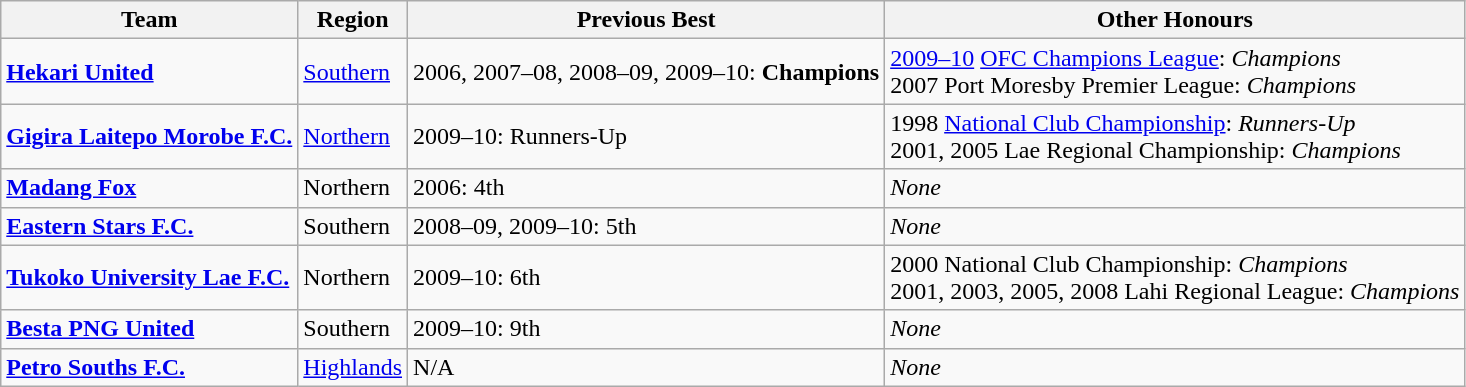<table class="wikitable">
<tr>
<th>Team</th>
<th>Region</th>
<th>Previous Best</th>
<th>Other Honours</th>
</tr>
<tr>
<td><strong><a href='#'>Hekari United</a></strong></td>
<td><a href='#'>Southern</a></td>
<td>2006, 2007–08, 2008–09, 2009–10: <strong>Champions</strong></td>
<td><a href='#'>2009–10</a> <a href='#'>OFC Champions League</a>: <em>Champions</em><br>2007 Port Moresby Premier League: <em>Champions</em></td>
</tr>
<tr>
<td><a href='#'><strong>Gigira Laitepo Morobe F.C.</strong></a></td>
<td><a href='#'>Northern</a></td>
<td>2009–10: Runners-Up</td>
<td>1998 <a href='#'>National Club Championship</a>: <em>Runners-Up</em><br>2001, 2005 Lae Regional Championship: <em>Champions</em></td>
</tr>
<tr>
<td><a href='#'><strong>Madang Fox</strong></a></td>
<td>Northern</td>
<td>2006: 4th</td>
<td><em>None</em></td>
</tr>
<tr>
<td><strong><a href='#'>Eastern Stars F.C.</a></strong></td>
<td>Southern</td>
<td>2008–09, 2009–10: 5th</td>
<td><em>None</em></td>
</tr>
<tr>
<td><a href='#'><strong>Tukoko University Lae F.C.</strong></a></td>
<td>Northern</td>
<td>2009–10: 6th</td>
<td>2000 National Club Championship: <em>Champions</em><br>2001, 2003, 2005, 2008 Lahi Regional League: <em>Champions</em></td>
</tr>
<tr>
<td><strong><a href='#'>Besta PNG United</a></strong></td>
<td>Southern</td>
<td>2009–10: 9th</td>
<td><em>None</em></td>
</tr>
<tr>
<td><strong><a href='#'>Petro Souths F.C.</a></strong></td>
<td><a href='#'>Highlands</a></td>
<td>N/A</td>
<td><em>None</em></td>
</tr>
</table>
